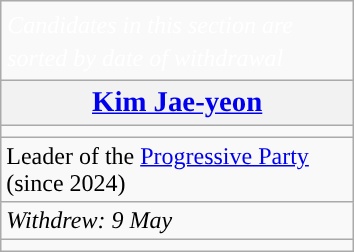<table class="wikitable defaultcenter">
<tr>
<td style="font-size:120%; color:white; background:"><em><small>Candidates in this section are sorted by date of withdrawal</small></em></td>
</tr>
<tr>
<th scope="col" style="width:11.8em; font-size:120%;"><a href='#'>Kim Jae-yeon</a></th>
</tr>
<tr>
<td></td>
</tr>
<tr>
<td>Leader of the <a href='#'>Progressive Party</a> (since 2024)</td>
</tr>
<tr>
<td><em>Withdrew: 9 May</em><br></td>
</tr>
<tr>
<td></td>
</tr>
</table>
